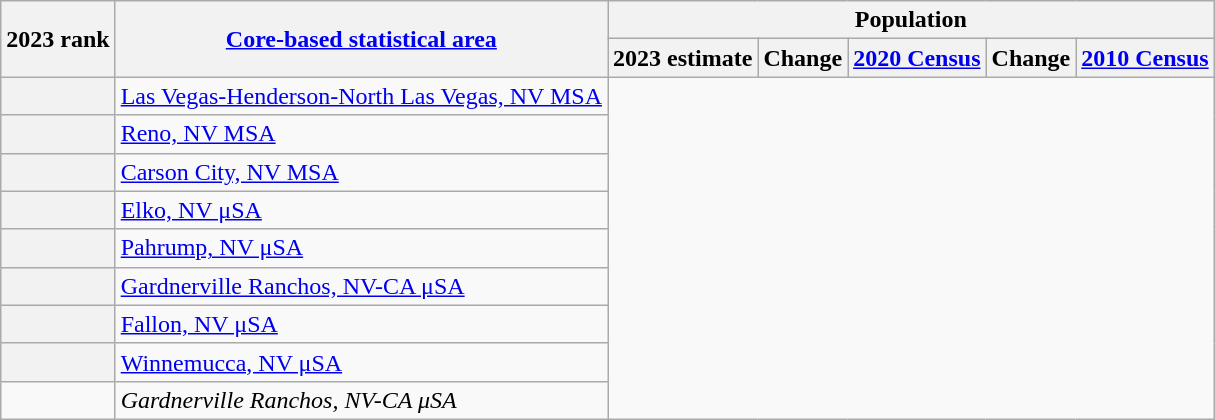<table class="wikitable sortable">
<tr>
<th scope=col rowspan=2>2023 rank</th>
<th scope=col rowspan=2><a href='#'>Core-based statistical area</a></th>
<th colspan=5>Population</th>
</tr>
<tr>
<th scope=col>2023 estimate</th>
<th scope=col>Change</th>
<th scope=col><a href='#'>2020 Census</a></th>
<th scope=col>Change</th>
<th scope=col><a href='#'>2010 Census</a></th>
</tr>
<tr>
<th scope=row></th>
<td><a href='#'>Las Vegas-Henderson-North Las Vegas, NV MSA</a><br></td>
</tr>
<tr>
<th scope=row></th>
<td><a href='#'>Reno, NV MSA</a><br></td>
</tr>
<tr>
<th scope=row></th>
<td><a href='#'>Carson City, NV MSA</a><br></td>
</tr>
<tr>
<th scope=row></th>
<td><a href='#'>Elko, NV μSA</a><br></td>
</tr>
<tr>
<th scope=row></th>
<td><a href='#'>Pahrump, NV μSA</a><br></td>
</tr>
<tr>
<th scope=row></th>
<td><a href='#'>Gardnerville Ranchos, NV-CA μSA</a><br></td>
</tr>
<tr>
<th scope=row></th>
<td><a href='#'>Fallon, NV μSA</a><br></td>
</tr>
<tr>
<th scope=row></th>
<td><a href='#'>Winnemucca, NV μSA</a><br></td>
</tr>
<tr>
<td></td>
<td><em><span>Gardnerville Ranchos, NV-CA μSA</span></em><br></td>
</tr>
</table>
